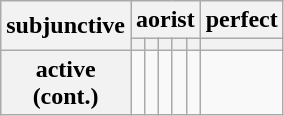<table class="wikitable">
<tr>
<th rowspan="2">subjunctive</th>
<th colspan="5">aorist</th>
<th>perfect</th>
</tr>
<tr>
<th></th>
<th></th>
<th></th>
<th></th>
<th></th>
<th></th>
</tr>
<tr>
<th>active<br>(cont.)</th>
<td></td>
<td></td>
<td></td>
<td></td>
<td></td>
<td></td>
</tr>
</table>
